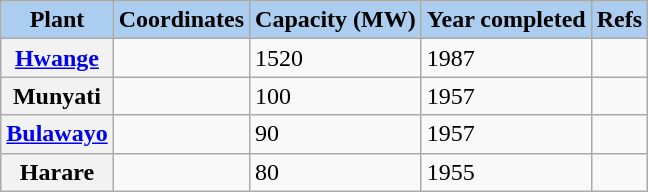<table class="wikitable sortable">
<tr>
<th style="background-color:#ABCDEF;">Plant</th>
<th style="background-color:#ABCDEF;">Coordinates</th>
<th style="background-color:#ABCDEF;">Capacity (MW)</th>
<th style="background-color:#ABCDEF;">Year completed</th>
<th style="background-color:#ABCDEF;">Refs</th>
</tr>
<tr>
<th><a href='#'>Hwange</a></th>
<td></td>
<td>1520</td>
<td>1987</td>
<td></td>
</tr>
<tr>
<th>Munyati</th>
<td></td>
<td>100</td>
<td>1957</td>
<td></td>
</tr>
<tr>
<th><a href='#'>Bulawayo</a></th>
<td></td>
<td>90</td>
<td>1957</td>
<td></td>
</tr>
<tr>
<th>Harare</th>
<td></td>
<td>80</td>
<td>1955</td>
<td></td>
</tr>
</table>
